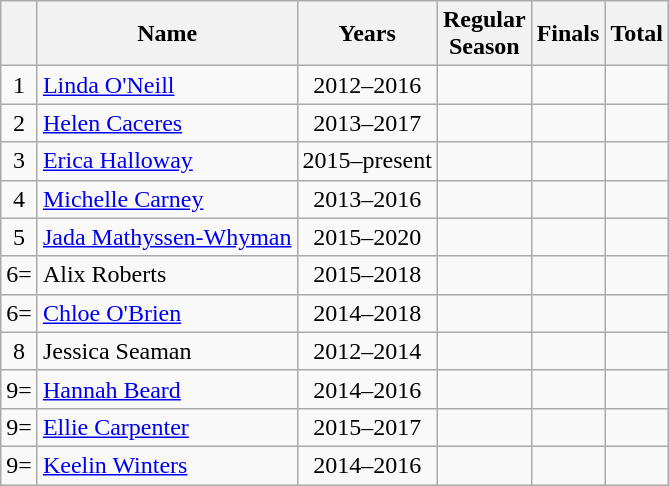<table class="wikitable sortable" style="text-align: center;">
<tr>
<th></th>
<th>Name</th>
<th>Years</th>
<th>Regular<br>Season</th>
<th>Finals</th>
<th>Total</th>
</tr>
<tr>
<td>1</td>
<td style="text-align:left;"> <a href='#'>Linda O'Neill</a></td>
<td>2012–2016</td>
<td></td>
<td></td>
<td></td>
</tr>
<tr>
<td>2</td>
<td style="text-align:left;"> <a href='#'>Helen Caceres</a></td>
<td>2013–2017</td>
<td></td>
<td></td>
<td></td>
</tr>
<tr>
<td>3</td>
<td style="text-align:left;"> <a href='#'>Erica Halloway</a></td>
<td>2015–present</td>
<td></td>
<td></td>
<td></td>
</tr>
<tr>
<td>4</td>
<td style="text-align:left;"> <a href='#'>Michelle Carney</a></td>
<td>2013–2016</td>
<td></td>
<td></td>
<td></td>
</tr>
<tr>
<td>5</td>
<td style="text-align:left;"> <a href='#'>Jada Mathyssen-Whyman</a></td>
<td>2015–2020</td>
<td></td>
<td></td>
<td></td>
</tr>
<tr>
<td>6=</td>
<td style="text-align:left;"> Alix Roberts</td>
<td>2015–2018</td>
<td></td>
<td></td>
<td></td>
</tr>
<tr>
<td>6=</td>
<td style="text-align:left;"> <a href='#'>Chloe O'Brien</a></td>
<td>2014–2018</td>
<td></td>
<td></td>
<td></td>
</tr>
<tr>
<td>8</td>
<td style="text-align:left;"> Jessica Seaman</td>
<td>2012–2014</td>
<td></td>
<td></td>
<td></td>
</tr>
<tr>
<td>9=</td>
<td style="text-align:left;"> <a href='#'>Hannah Beard</a></td>
<td>2014–2016</td>
<td></td>
<td></td>
<td></td>
</tr>
<tr>
<td>9=</td>
<td style="text-align:left;"> <a href='#'>Ellie Carpenter</a></td>
<td>2015–2017</td>
<td></td>
<td></td>
<td></td>
</tr>
<tr>
<td>9=</td>
<td style="text-align:left;"> <a href='#'>Keelin Winters</a></td>
<td>2014–2016</td>
<td></td>
<td></td>
<td></td>
</tr>
</table>
